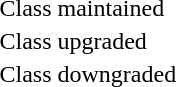<table>
<tr>
<td></td>
<td>Class maintained</td>
</tr>
<tr>
<td></td>
<td>Class upgraded</td>
</tr>
<tr>
<td></td>
<td>Class downgraded</td>
</tr>
</table>
